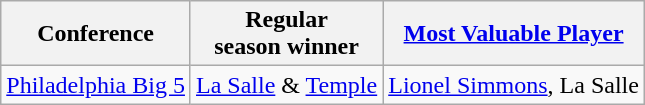<table class="wikitable" style="text-align:center;">
<tr>
<th>Conference</th>
<th>Regular <br> season winner</th>
<th><a href='#'>Most Valuable Player</a></th>
</tr>
<tr>
<td><a href='#'>Philadelphia Big 5</a></td>
<td><a href='#'>La Salle</a> & <a href='#'>Temple</a></td>
<td><a href='#'>Lionel Simmons</a>, La Salle</td>
</tr>
</table>
